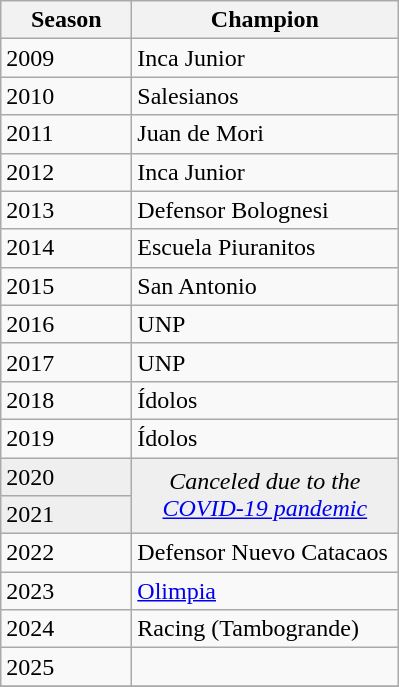<table class="wikitable sortable">
<tr>
<th width=80px>Season</th>
<th width=170px>Champion</th>
</tr>
<tr>
<td>2009</td>
<td>Inca Junior</td>
</tr>
<tr>
<td>2010</td>
<td>Salesianos</td>
</tr>
<tr>
<td>2011</td>
<td>Juan de Mori</td>
</tr>
<tr>
<td>2012</td>
<td>Inca Junior</td>
</tr>
<tr>
<td>2013</td>
<td>Defensor Bolognesi</td>
</tr>
<tr>
<td>2014</td>
<td>Escuela Piuranitos</td>
</tr>
<tr>
<td>2015</td>
<td>San Antonio</td>
</tr>
<tr>
<td>2016</td>
<td>UNP</td>
</tr>
<tr>
<td>2017</td>
<td>UNP</td>
</tr>
<tr>
<td>2018</td>
<td>Ídolos</td>
</tr>
<tr>
<td>2019</td>
<td>Ídolos</td>
</tr>
<tr bgcolor=#efefef>
<td>2020</td>
<td rowspan=2 colspan="1" align=center><em>Canceled due to the <a href='#'>COVID-19 pandemic</a></em></td>
</tr>
<tr bgcolor=#efefef>
<td>2021</td>
</tr>
<tr>
<td>2022</td>
<td>Defensor Nuevo Catacaos</td>
</tr>
<tr>
<td>2023</td>
<td><a href='#'>Olimpia</a></td>
</tr>
<tr>
<td>2024</td>
<td>Racing (Tambogrande)</td>
</tr>
<tr>
<td>2025</td>
<td></td>
</tr>
<tr>
</tr>
</table>
